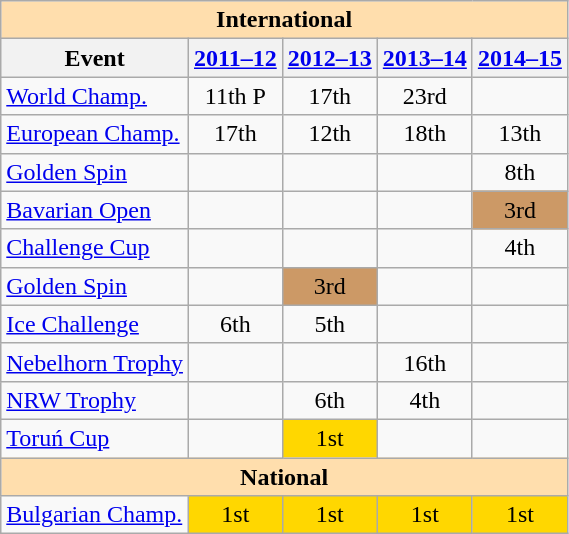<table class="wikitable" style="text-align:center">
<tr>
<th style="background-color: #ffdead; " colspan=5 align=center>International</th>
</tr>
<tr>
<th>Event</th>
<th><a href='#'>2011–12</a></th>
<th><a href='#'>2012–13</a></th>
<th><a href='#'>2013–14</a></th>
<th><a href='#'>2014–15</a></th>
</tr>
<tr>
<td align=left><a href='#'>World Champ.</a></td>
<td>11th P</td>
<td>17th</td>
<td>23rd</td>
<td></td>
</tr>
<tr>
<td align=left><a href='#'>European Champ.</a></td>
<td>17th</td>
<td>12th</td>
<td>18th</td>
<td>13th</td>
</tr>
<tr>
<td align=left> <a href='#'>Golden Spin</a></td>
<td></td>
<td></td>
<td></td>
<td>8th</td>
</tr>
<tr>
<td align=left><a href='#'>Bavarian Open</a></td>
<td></td>
<td></td>
<td></td>
<td bgcolor=cc9966>3rd</td>
</tr>
<tr>
<td align=left><a href='#'>Challenge Cup</a></td>
<td></td>
<td></td>
<td></td>
<td>4th</td>
</tr>
<tr>
<td align=left><a href='#'>Golden Spin</a></td>
<td></td>
<td bgcolor=cc9966>3rd</td>
<td></td>
<td></td>
</tr>
<tr>
<td align=left><a href='#'>Ice Challenge</a></td>
<td>6th</td>
<td>5th</td>
<td></td>
<td></td>
</tr>
<tr>
<td align=left><a href='#'>Nebelhorn Trophy</a></td>
<td></td>
<td></td>
<td>16th</td>
<td></td>
</tr>
<tr>
<td align=left><a href='#'>NRW Trophy</a></td>
<td></td>
<td>6th</td>
<td>4th</td>
<td></td>
</tr>
<tr>
<td align=left><a href='#'>Toruń Cup</a></td>
<td></td>
<td bgcolor=gold>1st</td>
<td></td>
<td></td>
</tr>
<tr>
<th style="background-color: #ffdead; " colspan=5 align=center>National</th>
</tr>
<tr>
<td align=left><a href='#'>Bulgarian Champ.</a></td>
<td bgcolor=gold>1st</td>
<td bgcolor=gold>1st</td>
<td bgcolor=gold>1st</td>
<td bgcolor=gold>1st</td>
</tr>
</table>
